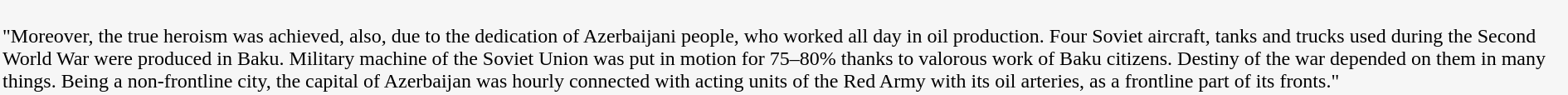<table border="0" cellpadding="2" cellspacing="2" align="center">
<tr>
<td width="50%" style="background:#f6f6f6;"><br>"Moreover, the true heroism was achieved, also, due to the dedication of Azerbaijani people, who worked all day in oil production. Four Soviet aircraft, tanks and trucks used during the Second World War were produced in Baku. Military machine of the Soviet Union was put in motion for 75–80% thanks to valorous work of Baku citizens. Destiny of the war depended on them in many things. Being a non-frontline city, the capital of Azerbaijan was hourly connected with acting units of the Red Army with its oil arteries, as a frontline part of its fronts."</td>
</tr>
</table>
